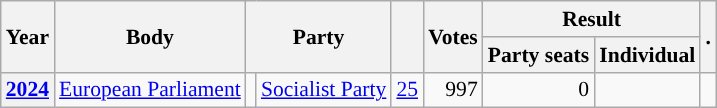<table class="wikitable plainrowheaders sortable" border=2 cellpadding=4 cellspacing=0 style="border: 1px #aaa solid; font-size: 90%; text-align:center;">
<tr>
<th scope="col" rowspan=2>Year</th>
<th scope="col" rowspan=2>Body</th>
<th scope="col" colspan=2 rowspan=2>Party</th>
<th scope="col" rowspan=2></th>
<th scope="col" rowspan=2>Votes</th>
<th scope="colgroup" colspan=2>Result</th>
<th scope="col" rowspan=2>.</th>
</tr>
<tr>
<th scope="col">Party seats</th>
<th scope="col">Individual</th>
</tr>
<tr>
<th scope="row"><a href='#'>2024</a></th>
<td><a href='#'>European Parliament</a></td>
<td style="background-color:"></td>
<td><a href='#'>Socialist Party</a></td>
<td style=text-align:right><a href='#'>25</a></td>
<td style=text-align:right>997</td>
<td style=text-align:right>0</td>
<td></td>
<td></td>
</tr>
</table>
